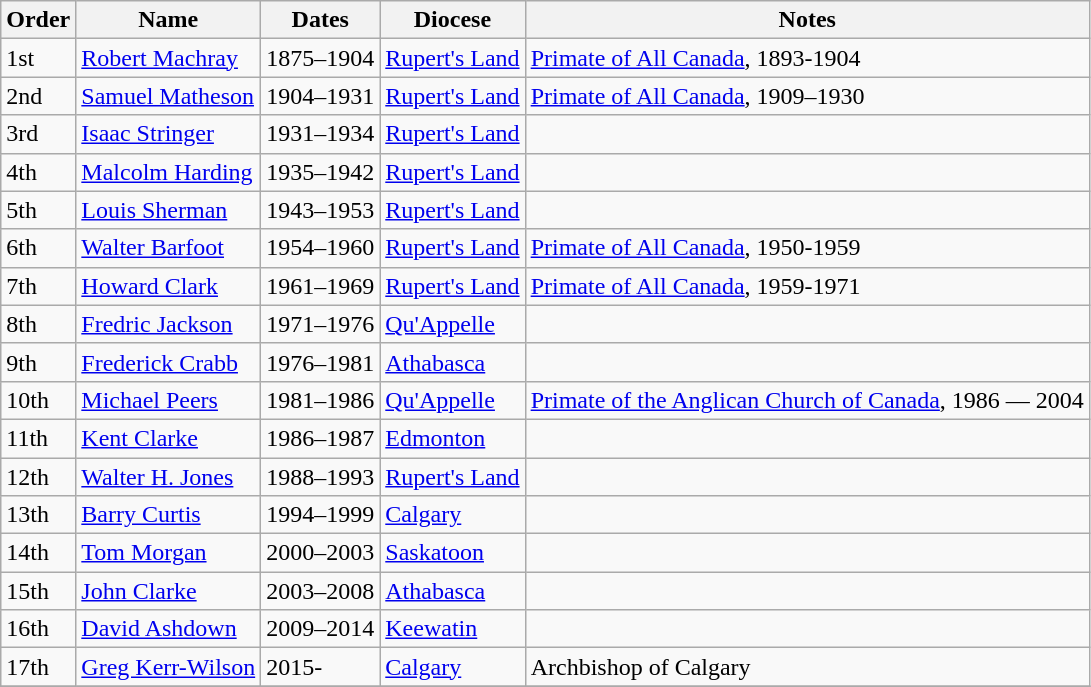<table class="wikitable">
<tr>
<th>Order</th>
<th>Name</th>
<th>Dates</th>
<th>Diocese</th>
<th>Notes</th>
</tr>
<tr>
<td>1st</td>
<td><a href='#'>Robert Machray</a></td>
<td>1875–1904</td>
<td><a href='#'>Rupert's Land</a></td>
<td><a href='#'>Primate of All Canada</a>, 1893-1904</td>
</tr>
<tr>
<td>2nd</td>
<td><a href='#'>Samuel Matheson</a></td>
<td>1904–1931</td>
<td><a href='#'>Rupert's Land</a></td>
<td><a href='#'>Primate of All Canada</a>, 1909–1930</td>
</tr>
<tr>
<td>3rd</td>
<td><a href='#'>Isaac Stringer</a></td>
<td>1931–1934</td>
<td><a href='#'>Rupert's Land</a></td>
<td></td>
</tr>
<tr>
<td>4th</td>
<td><a href='#'>Malcolm Harding</a></td>
<td>1935–1942</td>
<td><a href='#'>Rupert's Land</a></td>
<td></td>
</tr>
<tr>
<td>5th</td>
<td><a href='#'>Louis Sherman</a></td>
<td>1943–1953</td>
<td><a href='#'>Rupert's Land</a></td>
<td></td>
</tr>
<tr>
<td>6th</td>
<td><a href='#'>Walter Barfoot</a></td>
<td>1954–1960</td>
<td><a href='#'>Rupert's Land</a></td>
<td><a href='#'>Primate of All Canada</a>, 1950-1959</td>
</tr>
<tr>
<td>7th</td>
<td><a href='#'>Howard Clark</a></td>
<td>1961–1969</td>
<td><a href='#'>Rupert's Land</a></td>
<td><a href='#'>Primate of All Canada</a>, 1959-1971</td>
</tr>
<tr>
<td>8th</td>
<td><a href='#'>Fredric Jackson</a></td>
<td>1971–1976</td>
<td><a href='#'>Qu'Appelle</a></td>
<td></td>
</tr>
<tr>
<td>9th</td>
<td><a href='#'>Frederick Crabb</a></td>
<td>1976–1981</td>
<td><a href='#'>Athabasca</a></td>
<td></td>
</tr>
<tr>
<td>10th</td>
<td><a href='#'>Michael Peers</a></td>
<td>1981–1986</td>
<td><a href='#'>Qu'Appelle</a></td>
<td><a href='#'>Primate of the Anglican Church of Canada</a>, 1986 — 2004</td>
</tr>
<tr>
<td>11th</td>
<td><a href='#'>Kent Clarke</a></td>
<td>1986–1987</td>
<td><a href='#'>Edmonton</a></td>
<td></td>
</tr>
<tr>
<td>12th</td>
<td><a href='#'>Walter H. Jones</a></td>
<td>1988–1993</td>
<td><a href='#'>Rupert's Land</a></td>
<td></td>
</tr>
<tr>
<td>13th</td>
<td><a href='#'>Barry Curtis</a></td>
<td>1994–1999</td>
<td><a href='#'>Calgary</a></td>
<td></td>
</tr>
<tr>
<td>14th</td>
<td><a href='#'>Tom Morgan</a></td>
<td>2000–2003</td>
<td><a href='#'>Saskatoon</a></td>
<td></td>
</tr>
<tr>
<td>15th</td>
<td><a href='#'>John Clarke</a></td>
<td>2003–2008</td>
<td><a href='#'>Athabasca</a></td>
<td></td>
</tr>
<tr>
<td>16th</td>
<td><a href='#'>David Ashdown</a></td>
<td>2009–2014</td>
<td><a href='#'>Keewatin</a></td>
<td></td>
</tr>
<tr>
<td>17th</td>
<td><a href='#'>Greg Kerr-Wilson</a></td>
<td>2015-</td>
<td><a href='#'>Calgary</a></td>
<td>Archbishop of Calgary</td>
</tr>
<tr>
</tr>
</table>
